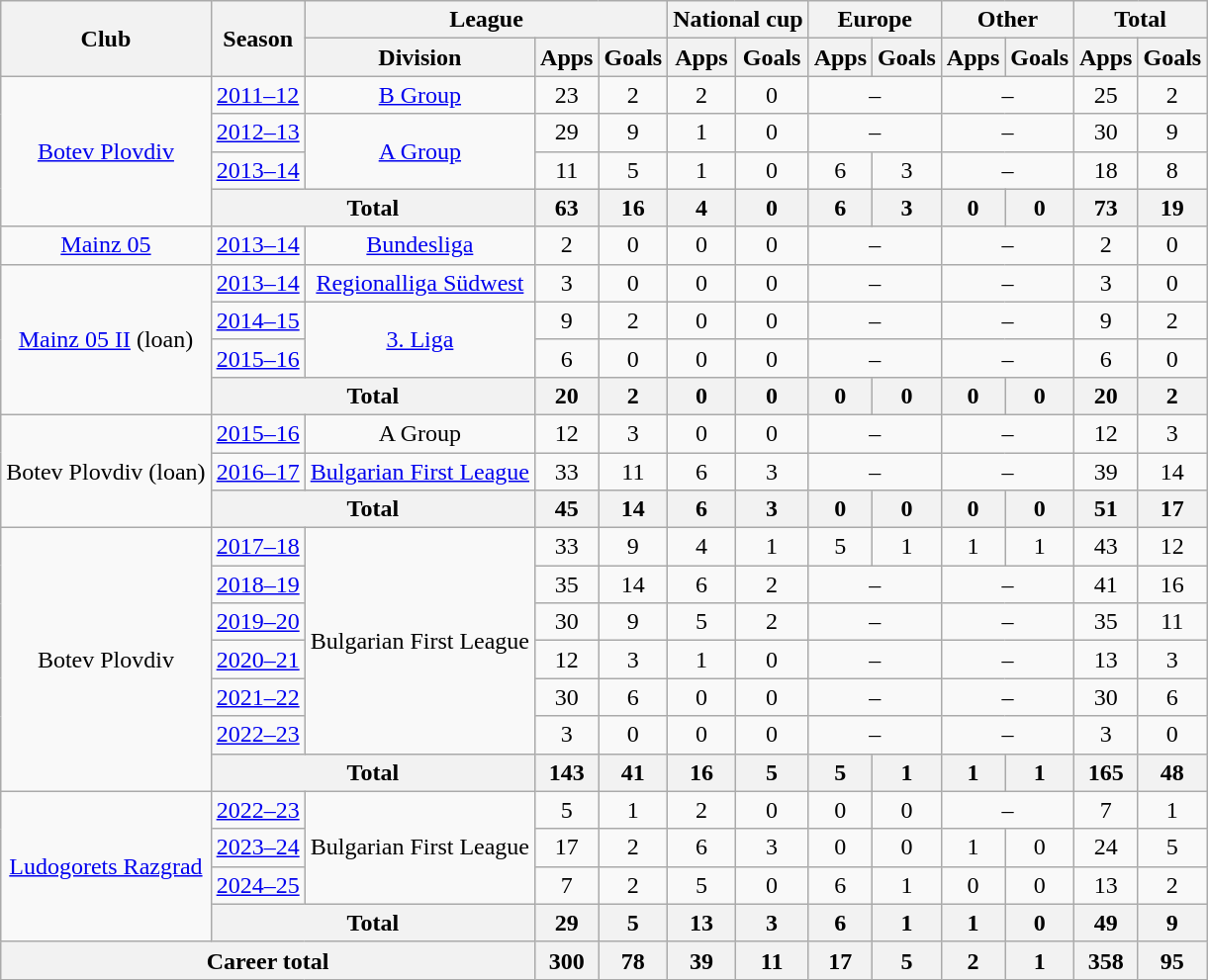<table class="wikitable" style="text-align:center">
<tr>
<th rowspan="2">Club</th>
<th rowspan="2">Season</th>
<th colspan="3">League</th>
<th colspan="2">National cup</th>
<th colspan="2">Europe</th>
<th colspan="2">Other</th>
<th colspan="2">Total</th>
</tr>
<tr>
<th>Division</th>
<th>Apps</th>
<th>Goals</th>
<th>Apps</th>
<th>Goals</th>
<th>Apps</th>
<th>Goals</th>
<th>Apps</th>
<th>Goals</th>
<th>Apps</th>
<th>Goals</th>
</tr>
<tr>
<td rowspan="4"><a href='#'>Botev Plovdiv</a></td>
<td><a href='#'>2011–12</a></td>
<td><a href='#'>B Group</a></td>
<td>23</td>
<td>2</td>
<td>2</td>
<td>0</td>
<td colspan="2">–</td>
<td colspan="2">–</td>
<td>25</td>
<td>2</td>
</tr>
<tr>
<td><a href='#'>2012–13</a></td>
<td rowspan="2"><a href='#'>A Group</a></td>
<td>29</td>
<td>9</td>
<td>1</td>
<td>0</td>
<td colspan="2">–</td>
<td colspan="2">–</td>
<td>30</td>
<td>9</td>
</tr>
<tr>
<td><a href='#'>2013–14</a></td>
<td>11</td>
<td>5</td>
<td>1</td>
<td>0</td>
<td>6</td>
<td>3</td>
<td colspan="2">–</td>
<td>18</td>
<td>8</td>
</tr>
<tr>
<th colspan="2">Total</th>
<th>63</th>
<th>16</th>
<th>4</th>
<th>0</th>
<th>6</th>
<th>3</th>
<th>0</th>
<th>0</th>
<th>73</th>
<th>19</th>
</tr>
<tr>
<td><a href='#'>Mainz 05</a></td>
<td><a href='#'>2013–14</a></td>
<td><a href='#'>Bundesliga</a></td>
<td>2</td>
<td>0</td>
<td>0</td>
<td>0</td>
<td colspan="2">–</td>
<td colspan="2">–</td>
<td>2</td>
<td>0</td>
</tr>
<tr>
<td rowspan="4"><a href='#'>Mainz 05 II</a> (loan)</td>
<td><a href='#'>2013–14</a></td>
<td><a href='#'>Regionalliga Südwest</a></td>
<td>3</td>
<td>0</td>
<td>0</td>
<td>0</td>
<td colspan="2">–</td>
<td colspan="2">–</td>
<td>3</td>
<td>0</td>
</tr>
<tr>
<td><a href='#'>2014–15</a></td>
<td rowspan="2"><a href='#'>3. Liga</a></td>
<td>9</td>
<td>2</td>
<td>0</td>
<td>0</td>
<td colspan="2">–</td>
<td colspan="2">–</td>
<td>9</td>
<td>2</td>
</tr>
<tr>
<td><a href='#'>2015–16</a></td>
<td>6</td>
<td>0</td>
<td>0</td>
<td>0</td>
<td colspan="2">–</td>
<td colspan="2">–</td>
<td>6</td>
<td>0</td>
</tr>
<tr>
<th colspan="2">Total</th>
<th>20</th>
<th>2</th>
<th>0</th>
<th>0</th>
<th>0</th>
<th>0</th>
<th>0</th>
<th>0</th>
<th>20</th>
<th>2</th>
</tr>
<tr>
<td rowspan="3">Botev Plovdiv (loan)</td>
<td><a href='#'>2015–16</a></td>
<td>A Group</td>
<td>12</td>
<td>3</td>
<td>0</td>
<td>0</td>
<td colspan="2">–</td>
<td colspan="2">–</td>
<td>12</td>
<td>3</td>
</tr>
<tr>
<td><a href='#'>2016–17</a></td>
<td><a href='#'>Bulgarian First League</a></td>
<td>33</td>
<td>11</td>
<td>6</td>
<td>3</td>
<td colspan="2">–</td>
<td colspan="2">–</td>
<td>39</td>
<td>14</td>
</tr>
<tr>
<th colspan="2">Total</th>
<th>45</th>
<th>14</th>
<th>6</th>
<th>3</th>
<th>0</th>
<th>0</th>
<th>0</th>
<th>0</th>
<th>51</th>
<th>17</th>
</tr>
<tr>
<td rowspan="7">Botev Plovdiv</td>
<td><a href='#'>2017–18</a></td>
<td rowspan="6">Bulgarian First League</td>
<td>33</td>
<td>9</td>
<td>4</td>
<td>1</td>
<td>5</td>
<td>1</td>
<td>1</td>
<td>1</td>
<td>43</td>
<td>12</td>
</tr>
<tr>
<td><a href='#'>2018–19</a></td>
<td>35</td>
<td>14</td>
<td>6</td>
<td>2</td>
<td colspan="2">–</td>
<td colspan="2">–</td>
<td>41</td>
<td>16</td>
</tr>
<tr>
<td><a href='#'>2019–20</a></td>
<td>30</td>
<td>9</td>
<td>5</td>
<td>2</td>
<td colspan="2">–</td>
<td colspan="2">–</td>
<td>35</td>
<td>11</td>
</tr>
<tr>
<td><a href='#'>2020–21</a></td>
<td>12</td>
<td>3</td>
<td>1</td>
<td>0</td>
<td colspan="2">–</td>
<td colspan="2">–</td>
<td>13</td>
<td>3</td>
</tr>
<tr>
<td><a href='#'>2021–22</a></td>
<td>30</td>
<td>6</td>
<td>0</td>
<td>0</td>
<td colspan="2">–</td>
<td colspan="2">–</td>
<td>30</td>
<td>6</td>
</tr>
<tr>
<td><a href='#'>2022–23</a></td>
<td>3</td>
<td>0</td>
<td>0</td>
<td>0</td>
<td colspan="2">–</td>
<td colspan="2">–</td>
<td>3</td>
<td>0</td>
</tr>
<tr>
<th colspan="2">Total</th>
<th>143</th>
<th>41</th>
<th>16</th>
<th>5</th>
<th>5</th>
<th>1</th>
<th>1</th>
<th>1</th>
<th>165</th>
<th>48</th>
</tr>
<tr>
<td rowspan="4"><a href='#'>Ludogorets Razgrad</a></td>
<td><a href='#'>2022–23</a></td>
<td rowspan="3">Bulgarian First League</td>
<td>5</td>
<td>1</td>
<td>2</td>
<td>0</td>
<td>0</td>
<td>0</td>
<td colspan="2">–</td>
<td>7</td>
<td>1</td>
</tr>
<tr>
<td><a href='#'>2023–24</a></td>
<td>17</td>
<td>2</td>
<td>6</td>
<td>3</td>
<td>0</td>
<td>0</td>
<td>1</td>
<td>0</td>
<td>24</td>
<td>5</td>
</tr>
<tr>
<td><a href='#'>2024–25</a></td>
<td>7</td>
<td>2</td>
<td>5</td>
<td>0</td>
<td>6</td>
<td>1</td>
<td>0</td>
<td>0</td>
<td>13</td>
<td>2</td>
</tr>
<tr>
<th colspan="2">Total</th>
<th>29</th>
<th>5</th>
<th>13</th>
<th>3</th>
<th>6</th>
<th>1</th>
<th>1</th>
<th>0</th>
<th>49</th>
<th>9</th>
</tr>
<tr>
<th colspan="3">Career total</th>
<th>300</th>
<th>78</th>
<th>39</th>
<th>11</th>
<th>17</th>
<th>5</th>
<th>2</th>
<th>1</th>
<th>358</th>
<th>95</th>
</tr>
</table>
